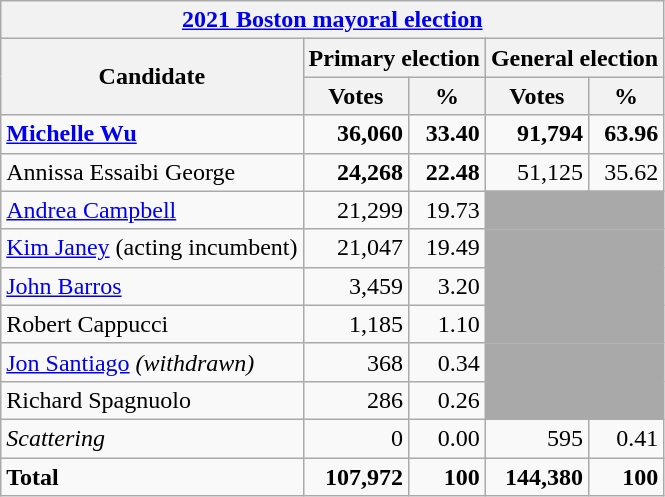<table class=wikitable>
<tr>
<th colspan=5><a href='#'>2021 Boston mayoral election</a></th>
</tr>
<tr>
<th colspan=1 rowspan=2>Candidate</th>
<th colspan=2><strong>Primary election</strong></th>
<th colspan=2><strong>General election</strong></th>
</tr>
<tr>
<th>Votes</th>
<th>%</th>
<th>Votes</th>
<th>%</th>
</tr>
<tr>
<td><strong><a href='#'>Michelle Wu</a></strong></td>
<td align="right"><strong>36,060</strong></td>
<td align="right"><strong>33.40</strong></td>
<td align="right"><strong>91,794</strong></td>
<td align="right"><strong>63.96</strong></td>
</tr>
<tr>
<td>Annissa Essaibi George</td>
<td align="right"><strong>24,268</strong></td>
<td align="right"><strong>22.48</strong></td>
<td align="right">51,125</td>
<td align="right">35.62</td>
</tr>
<tr>
<td><a href='#'>Andrea Campbell</a></td>
<td align="right">21,299</td>
<td align="right">19.73</td>
<td colspan=2 bgcolor=darkgray> </td>
</tr>
<tr>
<td><a href='#'>Kim Janey</a> (acting incumbent)</td>
<td align="right">21,047</td>
<td align="right">19.49</td>
<td colspan=2 bgcolor=darkgray> </td>
</tr>
<tr>
<td><a href='#'>John Barros</a></td>
<td align="right">3,459</td>
<td align="right">3.20</td>
<td colspan=2 bgcolor=darkgray> </td>
</tr>
<tr>
<td>Robert Cappucci</td>
<td align="right">1,185</td>
<td align="right">1.10</td>
<td colspan=2 bgcolor=darkgray> </td>
</tr>
<tr>
<td><a href='#'>Jon Santiago</a> <em>(withdrawn)</em></td>
<td align="right">368</td>
<td align="right">0.34</td>
<td colspan=2 bgcolor=darkgray> </td>
</tr>
<tr>
<td>Richard Spagnuolo</td>
<td align="right">286</td>
<td align="right">0.26</td>
<td colspan=2 bgcolor=darkgray> </td>
</tr>
<tr>
<td><em>Scattering</em></td>
<td align="right">0</td>
<td align="right">0.00</td>
<td align="right">595</td>
<td align="right">0.41</td>
</tr>
<tr>
<td><strong>Total</strong></td>
<td align="right"><strong>107,972</strong></td>
<td align="right"><strong>100</strong></td>
<td align="right"><strong>144,380</strong></td>
<td align="right"><strong>100</strong></td>
</tr>
</table>
